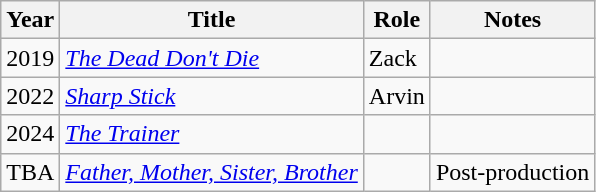<table class="wikitable sortable">
<tr>
<th>Year</th>
<th>Title</th>
<th>Role</th>
<th class="unsortable">Notes</th>
</tr>
<tr>
<td>2019</td>
<td data-sort-value="Dead Don't Die, The"><em><a href='#'>The Dead Don't Die</a></em></td>
<td>Zack</td>
<td></td>
</tr>
<tr>
<td>2022</td>
<td><em><a href='#'>Sharp Stick</a></em></td>
<td>Arvin</td>
<td></td>
</tr>
<tr>
<td>2024</td>
<td><em><a href='#'>The Trainer</a></em></td>
<td></td>
<td></td>
</tr>
<tr>
<td>TBA</td>
<td><em><a href='#'>Father, Mother, Sister, Brother</a></em></td>
<td></td>
<td>Post-production</td>
</tr>
</table>
